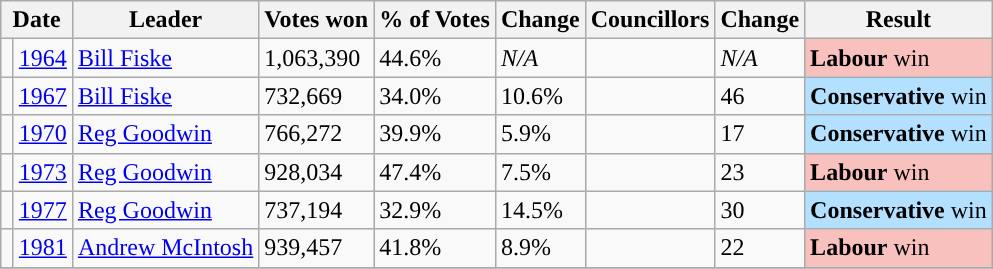<table class="wikitable sortable" style="text-align: left">
<tr>
<th colspan="2">Date</th>
<th>Leader</th>
<th>Votes won</th>
<th>% of Votes</th>
<th>Change</th>
<th>Councillors</th>
<th>Change</th>
<th>Result</th>
</tr>
<tr>
<td width="1" style="color:inherit;background:"></td>
<td><a href='#'>1964</a></td>
<td><a href='#'>Bill Fiske</a></td>
<td>1,063,390</td>
<td>44.6%</td>
<td><em>N/A</em></td>
<td></td>
<td><em>N/A</em></td>
<td bgcolor=#F8C1BE><strong>Labour</strong> win</td>
</tr>
<tr>
<td width="1" style="color:inherit;background:"></td>
<td><a href='#'>1967</a></td>
<td><a href='#'>Bill Fiske</a></td>
<td>732,669</td>
<td>34.0%</td>
<td>10.6%</td>
<td></td>
<td>46</td>
<td bgcolor=#B3E0FF><strong>Conservative</strong> win</td>
</tr>
<tr>
<td width="1" style="color:inherit;background:"></td>
<td><a href='#'>1970</a></td>
<td><a href='#'>Reg Goodwin</a></td>
<td>766,272</td>
<td>39.9%</td>
<td>5.9%</td>
<td></td>
<td>17</td>
<td bgcolor=#B3E0FF><strong>Conservative</strong> win</td>
</tr>
<tr>
<td width="1" style="color:inherit;background:"></td>
<td><a href='#'>1973</a></td>
<td><a href='#'>Reg Goodwin</a></td>
<td>928,034</td>
<td>47.4%</td>
<td>7.5%</td>
<td></td>
<td>23</td>
<td bgcolor=#F8C1BE><strong>Labour</strong> win</td>
</tr>
<tr>
<td width="1" style="color:inherit;background:"></td>
<td><a href='#'>1977</a></td>
<td><a href='#'>Reg Goodwin</a></td>
<td>737,194</td>
<td>32.9%</td>
<td>14.5%</td>
<td></td>
<td>30</td>
<td bgcolor=#B3E0FF><strong>Conservative</strong> win</td>
</tr>
<tr>
<td width="1" style="color:inherit;background:"></td>
<td><a href='#'>1981</a></td>
<td><a href='#'>Andrew McIntosh</a></td>
<td>939,457</td>
<td>41.8%</td>
<td>8.9%</td>
<td></td>
<td>22</td>
<td bgcolor=#F8C1BE><strong>Labour</strong> win</td>
</tr>
<tr>
</tr>
</table>
